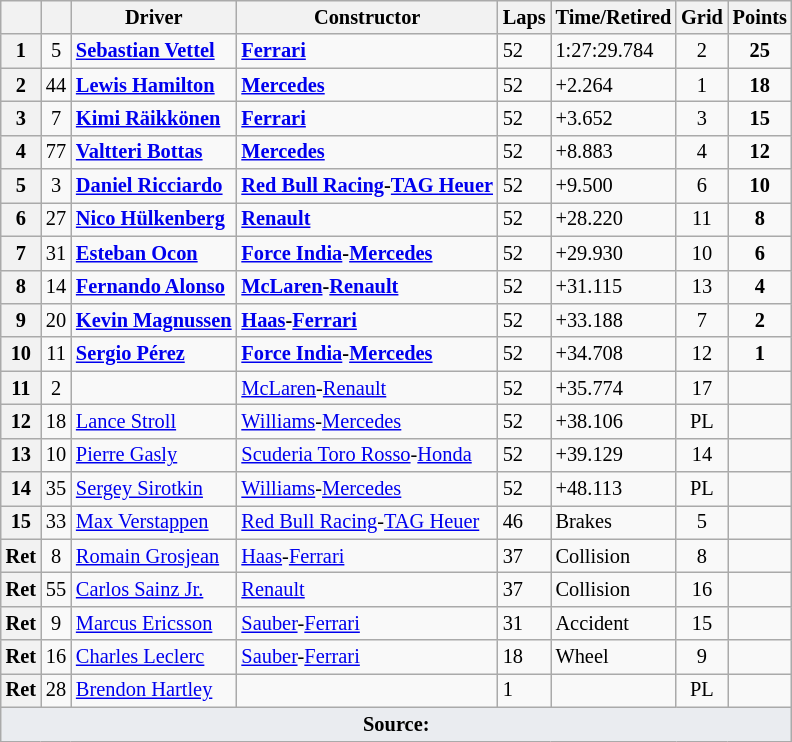<table class="wikitable sortable" style="font-size: 85%;">
<tr>
<th></th>
<th></th>
<th>Driver</th>
<th>Constructor</th>
<th class="unsortable">Laps</th>
<th class="unsortable">Time/Retired</th>
<th>Grid</th>
<th>Points</th>
</tr>
<tr>
<th>1</th>
<td align="center">5</td>
<td data-sort-value="VET"> <strong><a href='#'>Sebastian Vettel</a></strong></td>
<td><a href='#'><strong>Ferrari</strong></a></td>
<td>52</td>
<td>1:27:29.784</td>
<td align="center">2</td>
<td align="center"><strong>25</strong></td>
</tr>
<tr>
<th>2</th>
<td align="center">44</td>
<td data-sort-value="HAM"> <strong><a href='#'>Lewis Hamilton</a></strong></td>
<td><a href='#'><strong>Mercedes</strong></a></td>
<td>52</td>
<td>+2.264</td>
<td align="center">1</td>
<td align="center"><strong>18</strong></td>
</tr>
<tr>
<th>3</th>
<td align="center">7</td>
<td data-sort-value="RAI"> <strong><a href='#'>Kimi Räikkönen</a></strong></td>
<td><a href='#'><strong>Ferrari</strong></a></td>
<td>52</td>
<td>+3.652</td>
<td align="center">3</td>
<td align="center"><strong>15</strong></td>
</tr>
<tr>
<th>4</th>
<td align="center">77</td>
<td data-sort-value="BOT"> <strong><a href='#'>Valtteri Bottas</a></strong></td>
<td><a href='#'><strong>Mercedes</strong></a></td>
<td>52</td>
<td>+8.883</td>
<td align="center">4</td>
<td align="center"><strong>12</strong></td>
</tr>
<tr>
<th>5</th>
<td align="center">3</td>
<td data-sort-value="RIC"> <strong><a href='#'>Daniel Ricciardo</a></strong></td>
<td><strong><a href='#'>Red Bull Racing</a>-<a href='#'>TAG Heuer</a></strong></td>
<td>52</td>
<td>+9.500</td>
<td align="center">6</td>
<td align="center"><strong>10</strong></td>
</tr>
<tr>
<th>6</th>
<td align="center">27</td>
<td data-sort-value="HUL"> <strong><a href='#'>Nico Hülkenberg</a></strong></td>
<td><strong><a href='#'>Renault</a></strong></td>
<td>52</td>
<td>+28.220</td>
<td align="center">11</td>
<td align="center"><strong>8</strong></td>
</tr>
<tr>
<th>7</th>
<td align="center">31</td>
<td data-sort-value="OCO"> <strong><a href='#'>Esteban Ocon</a></strong></td>
<td><strong><a href='#'>Force India</a>-<a href='#'>Mercedes</a></strong></td>
<td>52</td>
<td>+29.930</td>
<td align="center">10</td>
<td align="center"><strong>6</strong></td>
</tr>
<tr>
<th>8</th>
<td align="center">14</td>
<td data-sort-value="ALO"> <strong><a href='#'>Fernando Alonso</a></strong></td>
<td><strong><a href='#'>McLaren</a>-<a href='#'>Renault</a></strong></td>
<td>52</td>
<td>+31.115</td>
<td align="center">13</td>
<td align="center"><strong>4</strong></td>
</tr>
<tr>
<th>9</th>
<td align="center">20</td>
<td data-sort-value="MAG"> <strong><a href='#'>Kevin Magnussen</a></strong></td>
<td><strong><a href='#'>Haas</a>-<a href='#'>Ferrari</a></strong></td>
<td>52</td>
<td>+33.188</td>
<td align="center">7</td>
<td align="center"><strong>2</strong></td>
</tr>
<tr>
<th>10</th>
<td align="center">11</td>
<td data-sort-value="PER"> <strong><a href='#'>Sergio Pérez</a></strong></td>
<td><strong><a href='#'>Force India</a>-<a href='#'>Mercedes</a></strong></td>
<td>52</td>
<td>+34.708</td>
<td align="center">12</td>
<td align="center"><strong>1</strong></td>
</tr>
<tr>
<th>11</th>
<td align="center">2</td>
<td data-sort-value="VAN"></td>
<td><a href='#'>McLaren</a>-<a href='#'>Renault</a></td>
<td>52</td>
<td>+35.774</td>
<td align="center">17</td>
<td></td>
</tr>
<tr>
<th>12</th>
<td align="center">18</td>
<td data-sort-value="STR"> <a href='#'>Lance Stroll</a></td>
<td><a href='#'>Williams</a>-<a href='#'>Mercedes</a></td>
<td>52</td>
<td>+38.106</td>
<td align="center" data-sort-value="19">PL</td>
<td></td>
</tr>
<tr>
<th>13</th>
<td align="center">10</td>
<td data-sort-value="GAS"> <a href='#'>Pierre Gasly</a></td>
<td><a href='#'>Scuderia Toro Rosso</a>-<a href='#'>Honda</a></td>
<td>52</td>
<td>+39.129</td>
<td align="center">14</td>
<td></td>
</tr>
<tr>
<th>14</th>
<td align="center">35</td>
<td data-sort-value="SIR"> <a href='#'>Sergey Sirotkin</a></td>
<td><a href='#'>Williams</a>-<a href='#'>Mercedes</a></td>
<td>52</td>
<td>+48.113</td>
<td align="center" data-sort-value="18">PL</td>
<td></td>
</tr>
<tr>
<th>15</th>
<td align="center">33</td>
<td data-sort-value="VER"> <a href='#'>Max Verstappen</a></td>
<td><a href='#'>Red Bull Racing</a>-<a href='#'>TAG Heuer</a></td>
<td>46</td>
<td>Brakes</td>
<td align="center">5</td>
<td></td>
</tr>
<tr>
<th data-sort-value="16">Ret</th>
<td align="center">8</td>
<td data-sort-value="GRO"> <a href='#'>Romain Grosjean</a></td>
<td><a href='#'>Haas</a>-<a href='#'>Ferrari</a></td>
<td>37</td>
<td>Collision</td>
<td align="center">8</td>
<td></td>
</tr>
<tr>
<th data-sort-value="17">Ret</th>
<td align="center">55</td>
<td data-sort-value="SAI"> <a href='#'>Carlos Sainz Jr.</a></td>
<td><a href='#'>Renault</a></td>
<td>37</td>
<td>Collision</td>
<td align="center">16</td>
<td></td>
</tr>
<tr>
<th data-sort-value="18">Ret</th>
<td align="center">9</td>
<td data-sort-value="ERI"> <a href='#'>Marcus Ericsson</a></td>
<td><a href='#'>Sauber</a>-<a href='#'>Ferrari</a></td>
<td>31</td>
<td>Accident</td>
<td align="center">15</td>
<td></td>
</tr>
<tr>
<th data-sort-value="19">Ret</th>
<td align="center">16</td>
<td data-sort-value="LEC"> <a href='#'>Charles Leclerc</a></td>
<td><a href='#'>Sauber</a>-<a href='#'>Ferrari</a></td>
<td>18</td>
<td>Wheel</td>
<td align="center">9</td>
<td></td>
</tr>
<tr>
<th data-sort-value="20">Ret</th>
<td align="center">28</td>
<td data-sort-value="HAR"> <a href='#'>Brendon Hartley</a></td>
<td></td>
<td>1</td>
<td></td>
<td align="center"data-sort-value="20">PL</td>
<td></td>
</tr>
<tr class="sortbottom">
<td style="background:#eaecf0; text-align:center;" colspan="8"><strong>Source:</strong></td>
</tr>
</table>
